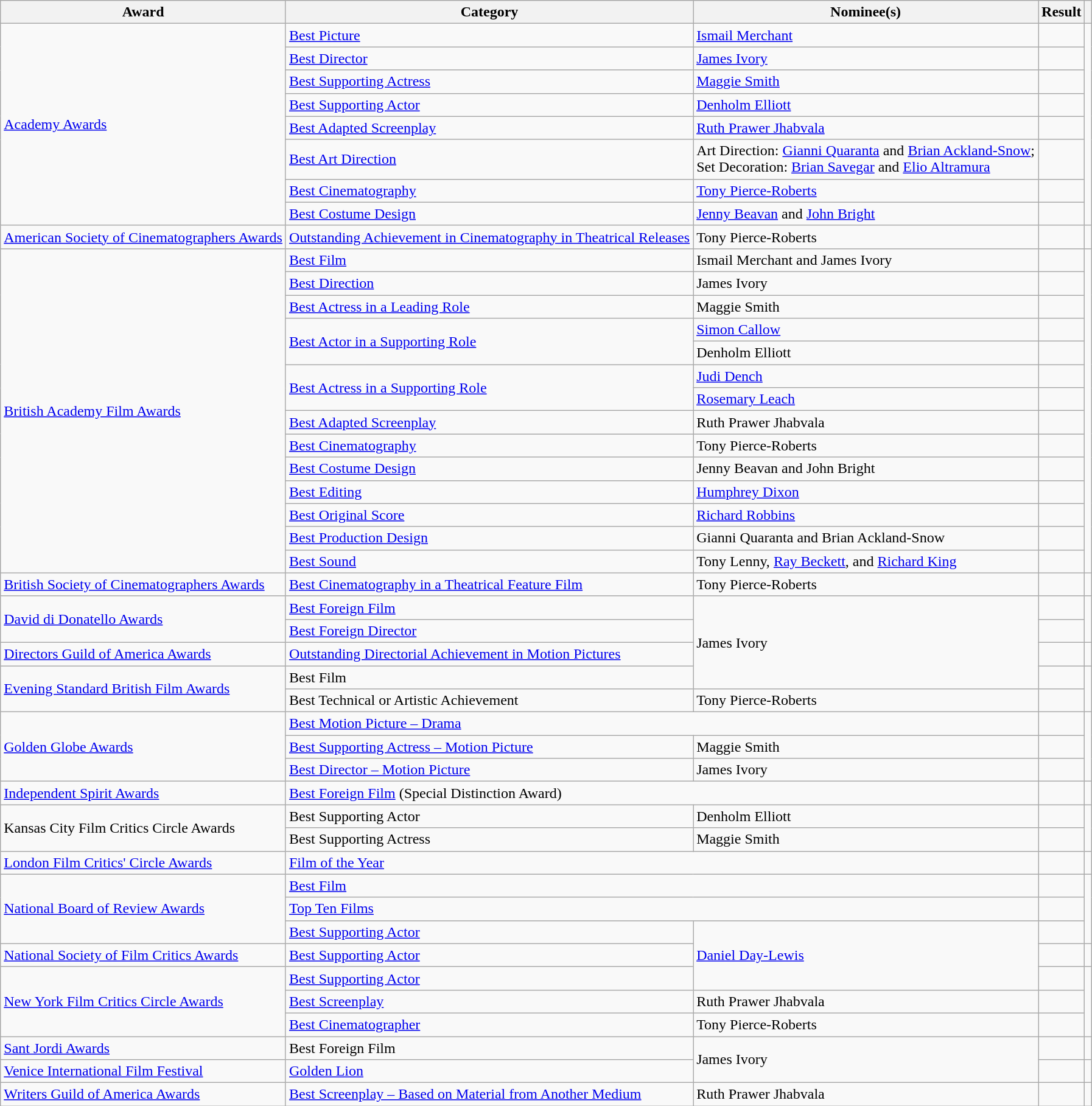<table class="wikitable plainrowheaders">
<tr>
<th>Award</th>
<th>Category</th>
<th>Nominee(s)</th>
<th>Result</th>
<th></th>
</tr>
<tr>
<td rowspan="8"><a href='#'>Academy Awards</a></td>
<td><a href='#'>Best Picture</a></td>
<td><a href='#'>Ismail Merchant</a></td>
<td></td>
<td align="center" rowspan="8"> <br>  <br> </td>
</tr>
<tr>
<td><a href='#'>Best Director</a></td>
<td><a href='#'>James Ivory</a></td>
<td></td>
</tr>
<tr>
<td><a href='#'>Best Supporting Actress</a></td>
<td><a href='#'>Maggie Smith</a></td>
<td></td>
</tr>
<tr>
<td><a href='#'>Best Supporting Actor</a></td>
<td><a href='#'>Denholm Elliott</a></td>
<td></td>
</tr>
<tr>
<td><a href='#'>Best Adapted Screenplay</a></td>
<td><a href='#'>Ruth Prawer Jhabvala</a></td>
<td></td>
</tr>
<tr>
<td><a href='#'>Best Art Direction</a></td>
<td>Art Direction: <a href='#'>Gianni Quaranta</a> and <a href='#'>Brian Ackland-Snow</a>; <br> Set Decoration: <a href='#'>Brian Savegar</a> and <a href='#'>Elio Altramura</a></td>
<td></td>
</tr>
<tr>
<td><a href='#'>Best Cinematography</a></td>
<td><a href='#'>Tony Pierce-Roberts</a></td>
<td></td>
</tr>
<tr>
<td><a href='#'>Best Costume Design</a></td>
<td><a href='#'>Jenny Beavan</a> and <a href='#'>John Bright</a></td>
<td></td>
</tr>
<tr>
<td><a href='#'>American Society of Cinematographers Awards</a></td>
<td><a href='#'>Outstanding Achievement in Cinematography in Theatrical Releases</a></td>
<td>Tony Pierce-Roberts</td>
<td></td>
<td align="center"></td>
</tr>
<tr>
<td rowspan="14"><a href='#'>British Academy Film Awards</a></td>
<td><a href='#'>Best Film</a></td>
<td>Ismail Merchant and James Ivory</td>
<td></td>
<td align="center" rowspan="14"></td>
</tr>
<tr>
<td><a href='#'>Best Direction</a></td>
<td>James Ivory</td>
<td></td>
</tr>
<tr>
<td><a href='#'>Best Actress in a Leading Role</a></td>
<td>Maggie Smith</td>
<td></td>
</tr>
<tr>
<td rowspan="2"><a href='#'>Best Actor in a Supporting Role</a></td>
<td><a href='#'>Simon Callow</a></td>
<td></td>
</tr>
<tr>
<td>Denholm Elliott</td>
<td></td>
</tr>
<tr>
<td rowspan="2"><a href='#'>Best Actress in a Supporting Role</a></td>
<td><a href='#'>Judi Dench</a></td>
<td></td>
</tr>
<tr>
<td><a href='#'>Rosemary Leach</a></td>
<td></td>
</tr>
<tr>
<td><a href='#'>Best Adapted Screenplay</a></td>
<td>Ruth Prawer Jhabvala</td>
<td></td>
</tr>
<tr>
<td><a href='#'>Best Cinematography</a></td>
<td>Tony Pierce-Roberts</td>
<td></td>
</tr>
<tr>
<td><a href='#'>Best Costume Design</a></td>
<td>Jenny Beavan and John Bright</td>
<td></td>
</tr>
<tr>
<td><a href='#'>Best Editing</a></td>
<td><a href='#'>Humphrey Dixon</a></td>
<td></td>
</tr>
<tr>
<td><a href='#'>Best Original Score</a></td>
<td><a href='#'>Richard Robbins</a></td>
<td></td>
</tr>
<tr>
<td><a href='#'>Best Production Design</a></td>
<td>Gianni Quaranta and Brian Ackland-Snow</td>
<td></td>
</tr>
<tr>
<td><a href='#'>Best Sound</a></td>
<td>Tony Lenny, <a href='#'>Ray Beckett</a>, and <a href='#'>Richard King</a></td>
<td></td>
</tr>
<tr>
<td><a href='#'>British Society of Cinematographers Awards</a></td>
<td><a href='#'>Best Cinematography in a Theatrical Feature Film</a></td>
<td>Tony Pierce-Roberts</td>
<td></td>
<td align="center"></td>
</tr>
<tr>
<td rowspan="2"><a href='#'>David di Donatello Awards</a></td>
<td><a href='#'>Best Foreign Film</a></td>
<td rowspan="4">James Ivory</td>
<td></td>
<td align="center" rowspan="2"></td>
</tr>
<tr>
<td><a href='#'>Best Foreign Director</a></td>
<td></td>
</tr>
<tr>
<td><a href='#'>Directors Guild of America Awards</a></td>
<td><a href='#'>Outstanding Directorial Achievement in Motion Pictures</a></td>
<td></td>
<td align="center"></td>
</tr>
<tr>
<td rowspan="2"><a href='#'>Evening Standard British Film Awards</a></td>
<td>Best Film</td>
<td></td>
<td align="center" rowspan="2"></td>
</tr>
<tr>
<td>Best Technical or Artistic Achievement</td>
<td>Tony Pierce-Roberts</td>
<td></td>
</tr>
<tr>
<td rowspan="3"><a href='#'>Golden Globe Awards</a></td>
<td colspan="2"><a href='#'>Best Motion Picture – Drama</a></td>
<td></td>
<td align="center" rowspan="3"></td>
</tr>
<tr>
<td><a href='#'>Best Supporting Actress – Motion Picture</a></td>
<td>Maggie Smith</td>
<td></td>
</tr>
<tr>
<td><a href='#'>Best Director – Motion Picture</a></td>
<td>James Ivory</td>
<td></td>
</tr>
<tr>
<td><a href='#'>Independent Spirit Awards</a></td>
<td colspan="2"><a href='#'>Best Foreign Film</a> (Special Distinction Award)</td>
<td></td>
<td align="center"></td>
</tr>
<tr>
<td rowspan="2">Kansas City Film Critics Circle Awards</td>
<td>Best Supporting Actor</td>
<td>Denholm Elliott</td>
<td></td>
<td align="center" rowspan="2"></td>
</tr>
<tr>
<td>Best Supporting Actress</td>
<td>Maggie Smith</td>
<td></td>
</tr>
<tr>
<td><a href='#'>London Film Critics' Circle Awards</a></td>
<td colspan="2"><a href='#'>Film of the Year</a></td>
<td></td>
<td align="center"></td>
</tr>
<tr>
<td rowspan="3"><a href='#'>National Board of Review Awards</a></td>
<td colspan="2"><a href='#'>Best Film</a></td>
<td></td>
<td align="center" rowspan="3"></td>
</tr>
<tr>
<td colspan="2"><a href='#'>Top Ten Films</a></td>
<td></td>
</tr>
<tr>
<td><a href='#'>Best Supporting Actor</a></td>
<td rowspan="3"><a href='#'>Daniel Day-Lewis</a> </td>
<td></td>
</tr>
<tr>
<td><a href='#'>National Society of Film Critics Awards</a></td>
<td><a href='#'>Best Supporting Actor</a></td>
<td></td>
<td align="center"></td>
</tr>
<tr>
<td rowspan="3"><a href='#'>New York Film Critics Circle Awards</a></td>
<td><a href='#'>Best Supporting Actor</a></td>
<td></td>
<td align="center" rowspan="3"></td>
</tr>
<tr>
<td><a href='#'>Best Screenplay</a></td>
<td>Ruth Prawer Jhabvala</td>
<td></td>
</tr>
<tr>
<td><a href='#'>Best Cinematographer</a></td>
<td>Tony Pierce-Roberts</td>
<td></td>
</tr>
<tr>
<td><a href='#'>Sant Jordi Awards</a></td>
<td>Best Foreign Film</td>
<td rowspan="2">James Ivory</td>
<td></td>
<td align="center"></td>
</tr>
<tr>
<td><a href='#'>Venice International Film Festival</a></td>
<td><a href='#'>Golden Lion</a></td>
<td></td>
<td align="center"></td>
</tr>
<tr>
<td><a href='#'>Writers Guild of America Awards</a></td>
<td><a href='#'>Best Screenplay – Based on Material from Another Medium</a></td>
<td>Ruth Prawer Jhabvala</td>
<td></td>
<td align="center"></td>
</tr>
</table>
